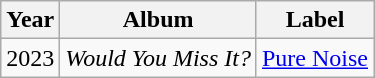<table class="wikitable">
<tr>
<th>Year</th>
<th>Album</th>
<th>Label</th>
</tr>
<tr>
<td>2023</td>
<td><em>Would You Miss It?</em></td>
<td style="text-align:center;"><a href='#'>Pure Noise</a></td>
</tr>
</table>
